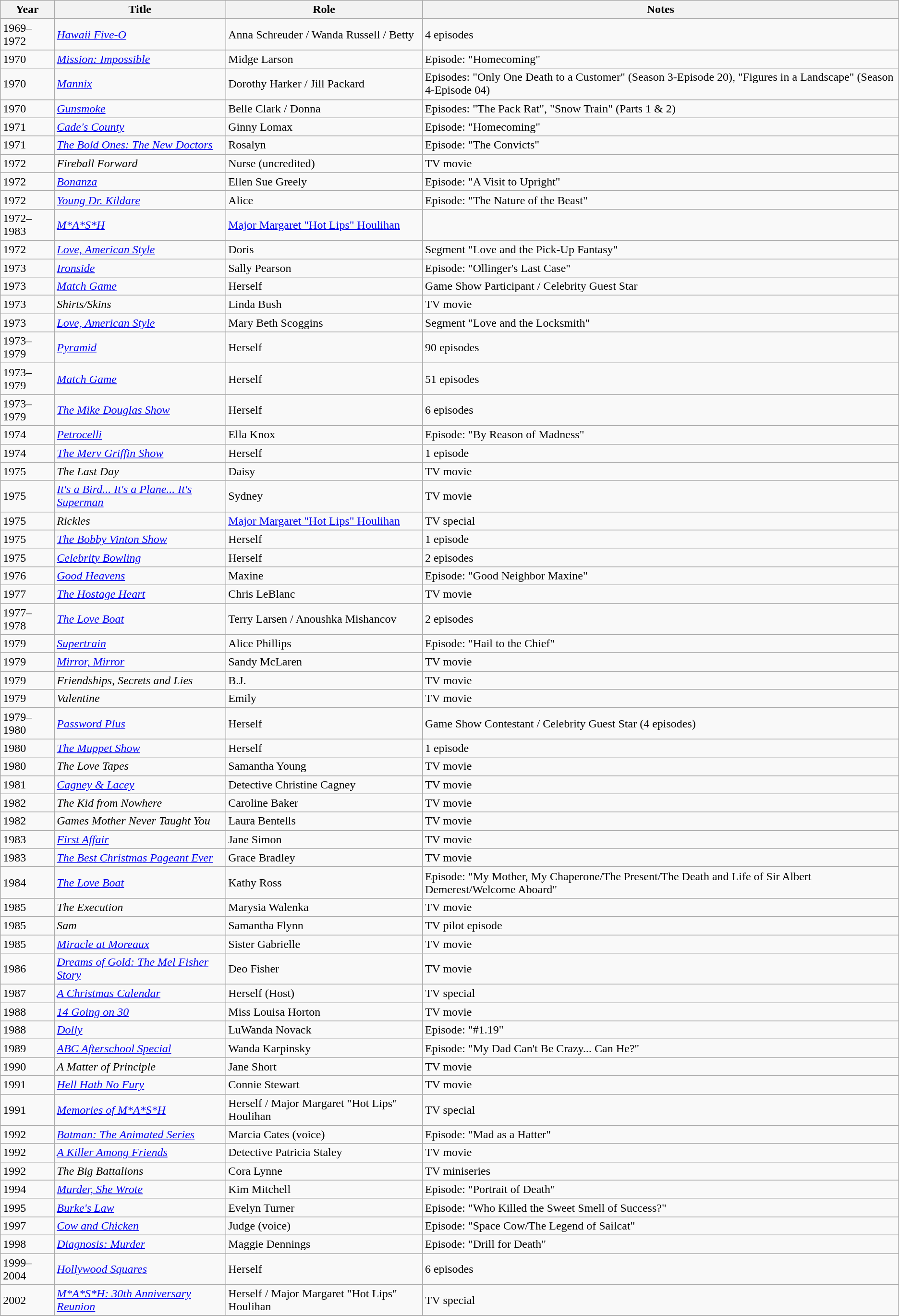<table class="wikitable sortable">
<tr>
<th scope="col">Year</th>
<th scope="col">Title</th>
<th scope="col">Role</th>
<th scope="col" class="unsortable">Notes</th>
</tr>
<tr>
<td>1969–1972</td>
<td><em><a href='#'>Hawaii Five-O</a></em></td>
<td>Anna Schreuder / Wanda Russell / Betty</td>
<td>4 episodes</td>
</tr>
<tr>
<td>1970</td>
<td><em><a href='#'>Mission: Impossible</a></em></td>
<td>Midge Larson</td>
<td>Episode: "Homecoming"</td>
</tr>
<tr>
<td>1970</td>
<td><em><a href='#'>Mannix</a></em></td>
<td>Dorothy Harker / Jill Packard</td>
<td>Episodes: "Only One Death to a Customer" (Season 3-Episode 20), "Figures in a Landscape" (Season 4-Episode 04)</td>
</tr>
<tr>
<td>1970</td>
<td><em><a href='#'>Gunsmoke</a></em></td>
<td>Belle Clark / Donna</td>
<td>Episodes: "The Pack Rat", "Snow Train" (Parts 1 & 2)</td>
</tr>
<tr>
<td>1971</td>
<td><em><a href='#'>Cade's County</a></em></td>
<td>Ginny Lomax</td>
<td>Episode: "Homecoming"</td>
</tr>
<tr>
<td>1971</td>
<td><em><a href='#'>The Bold Ones: The New Doctors</a></em></td>
<td>Rosalyn</td>
<td>Episode: "The Convicts"</td>
</tr>
<tr>
<td>1972</td>
<td><em>Fireball Forward</em></td>
<td>Nurse (uncredited)</td>
<td>TV movie</td>
</tr>
<tr>
<td>1972</td>
<td><em><a href='#'>Bonanza</a></em></td>
<td>Ellen Sue Greely</td>
<td>Episode: "A Visit to Upright"</td>
</tr>
<tr>
<td>1972</td>
<td><em><a href='#'>Young Dr. Kildare</a></em></td>
<td>Alice</td>
<td>Episode: "The Nature of the Beast"</td>
</tr>
<tr>
<td>1972–1983</td>
<td><em><a href='#'>M*A*S*H</a></em></td>
<td><a href='#'>Major Margaret "Hot Lips" Houlihan</a></td>
<td></td>
</tr>
<tr>
<td>1972</td>
<td><em><a href='#'>Love, American Style</a></em></td>
<td>Doris</td>
<td>Segment "Love and the Pick-Up Fantasy"</td>
</tr>
<tr>
<td>1973</td>
<td><em><a href='#'>Ironside</a></em></td>
<td>Sally Pearson</td>
<td>Episode: "Ollinger's Last Case"</td>
</tr>
<tr>
<td>1973</td>
<td><em><a href='#'>Match Game</a></em></td>
<td>Herself</td>
<td>Game Show Participant / Celebrity Guest Star</td>
</tr>
<tr>
<td>1973</td>
<td><em>Shirts/Skins</em></td>
<td>Linda Bush</td>
<td>TV movie</td>
</tr>
<tr>
<td>1973</td>
<td><em><a href='#'>Love, American Style</a></em></td>
<td>Mary Beth Scoggins</td>
<td>Segment "Love and the Locksmith"</td>
</tr>
<tr>
<td>1973–1979</td>
<td><em><a href='#'>Pyramid</a></em></td>
<td>Herself</td>
<td>90 episodes</td>
</tr>
<tr>
<td>1973–1979</td>
<td><em><a href='#'>Match Game</a></em></td>
<td>Herself</td>
<td>51 episodes</td>
</tr>
<tr>
<td>1973–1979</td>
<td><em><a href='#'>The Mike Douglas Show</a></em></td>
<td>Herself</td>
<td>6 episodes</td>
</tr>
<tr>
<td>1974</td>
<td><em><a href='#'>Petrocelli</a></em></td>
<td>Ella Knox</td>
<td>Episode: "By Reason of Madness"</td>
</tr>
<tr>
<td>1974</td>
<td><em><a href='#'>The Merv Griffin Show</a></em></td>
<td>Herself</td>
<td>1 episode</td>
</tr>
<tr>
<td>1975</td>
<td><em>The Last Day</em></td>
<td>Daisy</td>
<td>TV movie</td>
</tr>
<tr>
<td>1975</td>
<td><em><a href='#'>It's a Bird... It's a Plane... It's Superman</a></em></td>
<td>Sydney</td>
<td>TV movie</td>
</tr>
<tr>
<td>1975</td>
<td><em>Rickles</em></td>
<td><a href='#'>Major Margaret "Hot Lips" Houlihan</a></td>
<td>TV special</td>
</tr>
<tr>
<td>1975</td>
<td><em><a href='#'>The Bobby Vinton Show</a></em></td>
<td>Herself</td>
<td>1 episode</td>
</tr>
<tr>
<td>1975</td>
<td><em><a href='#'>Celebrity Bowling</a></em></td>
<td>Herself</td>
<td>2 episodes</td>
</tr>
<tr>
<td>1976</td>
<td><em><a href='#'>Good Heavens</a></em></td>
<td>Maxine</td>
<td>Episode: "Good Neighbor Maxine"</td>
</tr>
<tr>
<td>1977</td>
<td><em><a href='#'>The Hostage Heart</a></em></td>
<td>Chris LeBlanc</td>
<td>TV movie</td>
</tr>
<tr>
<td>1977–1978</td>
<td><em><a href='#'>The Love Boat</a></em></td>
<td>Terry Larsen / Anoushka Mishancov</td>
<td>2 episodes</td>
</tr>
<tr>
<td>1979</td>
<td><em><a href='#'>Supertrain</a></em></td>
<td>Alice Phillips</td>
<td>Episode: "Hail to the Chief"</td>
</tr>
<tr>
<td>1979</td>
<td><em><a href='#'>Mirror, Mirror</a></em></td>
<td>Sandy McLaren</td>
<td>TV movie</td>
</tr>
<tr>
<td>1979</td>
<td><em>Friendships, Secrets and Lies</em></td>
<td>B.J.</td>
<td>TV movie</td>
</tr>
<tr>
<td>1979</td>
<td><em>Valentine</em></td>
<td>Emily</td>
<td>TV movie</td>
</tr>
<tr>
<td>1979–1980</td>
<td><em><a href='#'>Password Plus</a></em></td>
<td>Herself</td>
<td>Game Show Contestant / Celebrity Guest Star (4 episodes)</td>
</tr>
<tr>
<td>1980</td>
<td><em><a href='#'>The Muppet Show</a></em></td>
<td>Herself</td>
<td>1 episode</td>
</tr>
<tr>
<td>1980</td>
<td><em>The Love Tapes</em></td>
<td>Samantha Young</td>
<td>TV movie</td>
</tr>
<tr>
<td>1981</td>
<td><em><a href='#'>Cagney & Lacey</a></em></td>
<td>Detective Christine Cagney</td>
<td>TV movie</td>
</tr>
<tr>
<td>1982</td>
<td><em>The Kid from Nowhere</em></td>
<td>Caroline Baker</td>
<td>TV movie</td>
</tr>
<tr>
<td>1982</td>
<td><em>Games Mother Never Taught You</em></td>
<td>Laura Bentells</td>
<td>TV movie</td>
</tr>
<tr>
<td>1983</td>
<td><em><a href='#'>First Affair</a></em></td>
<td>Jane Simon</td>
<td>TV movie</td>
</tr>
<tr>
<td>1983</td>
<td><em><a href='#'>The Best Christmas Pageant Ever</a></em></td>
<td>Grace Bradley</td>
<td>TV movie</td>
</tr>
<tr>
<td>1984</td>
<td><em><a href='#'>The Love Boat</a></em></td>
<td>Kathy Ross</td>
<td>Episode: "My Mother, My Chaperone/The Present/The Death and Life of Sir Albert Demerest/Welcome Aboard"</td>
</tr>
<tr>
<td>1985</td>
<td><em>The Execution</em></td>
<td>Marysia Walenka</td>
<td>TV movie</td>
</tr>
<tr>
<td>1985</td>
<td><em>Sam</em></td>
<td>Samantha Flynn</td>
<td>TV pilot episode</td>
</tr>
<tr>
<td>1985</td>
<td><em><a href='#'>Miracle at Moreaux</a></em></td>
<td>Sister Gabrielle</td>
<td>TV movie</td>
</tr>
<tr>
<td>1986</td>
<td><em><a href='#'>Dreams of Gold: The Mel Fisher Story</a></em></td>
<td>Deo Fisher</td>
<td>TV movie</td>
</tr>
<tr>
<td>1987</td>
<td><em><a href='#'>A Christmas Calendar</a></em></td>
<td>Herself (Host)</td>
<td>TV special</td>
</tr>
<tr>
<td>1988</td>
<td><em><a href='#'>14 Going on 30</a></em></td>
<td>Miss Louisa Horton</td>
<td>TV movie</td>
</tr>
<tr>
<td>1988</td>
<td><em><a href='#'>Dolly</a></em></td>
<td>LuWanda Novack</td>
<td>Episode: "#1.19"</td>
</tr>
<tr>
<td>1989</td>
<td><em><a href='#'>ABC Afterschool Special</a></em></td>
<td>Wanda Karpinsky</td>
<td>Episode: "My Dad Can't Be Crazy... Can He?"</td>
</tr>
<tr>
<td>1990</td>
<td><em>A Matter of Principle</em></td>
<td>Jane Short</td>
<td>TV movie</td>
</tr>
<tr>
<td>1991</td>
<td><em><a href='#'>Hell Hath No Fury</a></em></td>
<td>Connie Stewart</td>
<td>TV movie</td>
</tr>
<tr>
<td>1991</td>
<td><em><a href='#'>Memories of M*A*S*H</a></em></td>
<td>Herself / Major Margaret "Hot Lips" Houlihan</td>
<td>TV special</td>
</tr>
<tr>
<td>1992</td>
<td><em><a href='#'>Batman: The Animated Series</a></em></td>
<td>Marcia Cates (voice)</td>
<td>Episode: "Mad as a Hatter"</td>
</tr>
<tr>
<td>1992</td>
<td><em><a href='#'>A Killer Among Friends</a></em></td>
<td>Detective Patricia Staley</td>
<td>TV movie</td>
</tr>
<tr>
<td>1992</td>
<td><em>The Big Battalions</em></td>
<td>Cora Lynne</td>
<td>TV miniseries</td>
</tr>
<tr>
<td>1994</td>
<td><em><a href='#'>Murder, She Wrote</a></em></td>
<td>Kim Mitchell</td>
<td>Episode: "Portrait of Death"</td>
</tr>
<tr>
<td>1995</td>
<td><em><a href='#'>Burke's Law</a></em></td>
<td>Evelyn Turner</td>
<td>Episode: "Who Killed the Sweet Smell of Success?"</td>
</tr>
<tr>
<td>1997</td>
<td><em><a href='#'>Cow and Chicken</a></em></td>
<td>Judge (voice)</td>
<td>Episode: "Space Cow/The Legend of Sailcat"</td>
</tr>
<tr>
<td>1998</td>
<td><em><a href='#'>Diagnosis: Murder</a></em></td>
<td>Maggie Dennings</td>
<td>Episode: "Drill for Death"</td>
</tr>
<tr>
<td>1999–2004</td>
<td><em><a href='#'>Hollywood Squares</a></em></td>
<td>Herself</td>
<td>6 episodes</td>
</tr>
<tr>
<td>2002</td>
<td><em><a href='#'>M*A*S*H: 30th Anniversary Reunion</a></em></td>
<td>Herself / Major Margaret "Hot Lips" Houlihan</td>
<td>TV special</td>
</tr>
<tr>
</tr>
</table>
